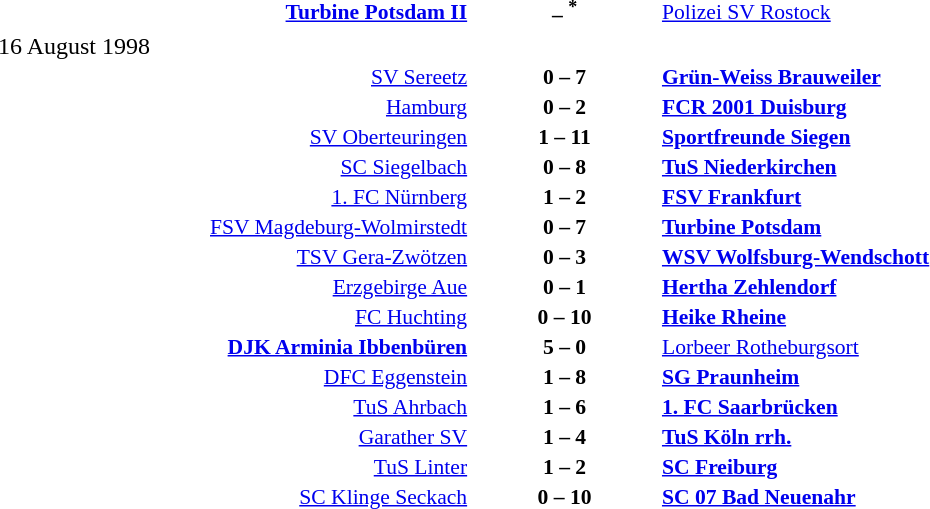<table style="width:100%;" cellspacing="1">
<tr>
<th width=25%></th>
<th width=10%></th>
<th width=25%></th>
<th></th>
</tr>
<tr style=font-size:90%>
<td align=right><strong><a href='#'>Turbine Potsdam II</a></strong></td>
<td align=center><strong>– <sup>*</sup></strong></td>
<td><a href='#'>Polizei SV Rostock</a></td>
</tr>
<tr>
<td>16 August 1998</td>
</tr>
<tr style=font-size:90%>
<td align=right><a href='#'>SV Sereetz</a></td>
<td align=center><strong>0 – 7</strong></td>
<td><strong><a href='#'>Grün-Weiss Brauweiler</a></strong></td>
</tr>
<tr style=font-size:90%>
<td align=right><a href='#'>Hamburg</a></td>
<td align=center><strong>0 – 2</strong></td>
<td><strong><a href='#'>FCR 2001 Duisburg</a></strong></td>
</tr>
<tr style=font-size:90%>
<td align=right><a href='#'>SV Oberteuringen</a></td>
<td align=center><strong>1 – 11</strong></td>
<td><strong><a href='#'>Sportfreunde Siegen</a></strong></td>
</tr>
<tr style=font-size:90%>
<td align=right><a href='#'>SC Siegelbach</a></td>
<td align=center><strong>0 – 8</strong></td>
<td><strong><a href='#'>TuS Niederkirchen</a></strong></td>
</tr>
<tr style=font-size:90%>
<td align=right><a href='#'>1. FC Nürnberg</a></td>
<td align=center><strong>1 – 2</strong></td>
<td><strong><a href='#'>FSV Frankfurt</a></strong></td>
</tr>
<tr style=font-size:90%>
<td align=right><a href='#'>FSV Magdeburg-Wolmirstedt</a></td>
<td align=center><strong>0 – 7</strong></td>
<td><strong><a href='#'>Turbine Potsdam</a></strong></td>
</tr>
<tr style=font-size:90%>
<td align=right><a href='#'>TSV Gera-Zwötzen</a></td>
<td align=center><strong>0 – 3</strong></td>
<td><strong><a href='#'>WSV Wolfsburg-Wendschott</a></strong></td>
</tr>
<tr style=font-size:90%>
<td align=right><a href='#'>Erzgebirge Aue</a></td>
<td align=center><strong>0 – 1</strong></td>
<td><strong><a href='#'>Hertha Zehlendorf</a></strong></td>
</tr>
<tr style=font-size:90%>
<td align=right><a href='#'>FC Huchting</a></td>
<td align=center><strong>0 – 10</strong></td>
<td><strong><a href='#'>Heike Rheine</a></strong></td>
</tr>
<tr style=font-size:90%>
<td align=right><strong><a href='#'>DJK Arminia Ibbenbüren</a></strong></td>
<td align=center><strong>5 – 0</strong></td>
<td><a href='#'>Lorbeer Rotheburgsort</a></td>
</tr>
<tr style=font-size:90%>
<td align=right><a href='#'>DFC Eggenstein</a></td>
<td align=center><strong>1 – 8</strong></td>
<td><strong><a href='#'>SG Praunheim</a></strong></td>
</tr>
<tr style=font-size:90%>
<td align=right><a href='#'>TuS Ahrbach</a></td>
<td align=center><strong>1 – 6</strong></td>
<td><strong><a href='#'>1. FC Saarbrücken</a></strong></td>
</tr>
<tr style=font-size:90%>
<td align=right><a href='#'>Garather SV</a></td>
<td align=center><strong>1 – 4</strong></td>
<td><strong><a href='#'>TuS Köln rrh.</a></strong></td>
</tr>
<tr style=font-size:90%>
<td align=right><a href='#'>TuS Linter</a></td>
<td align=center><strong>1 – 2</strong></td>
<td><strong><a href='#'>SC Freiburg</a></strong></td>
</tr>
<tr style=font-size:90%>
<td align=right><a href='#'>SC Klinge Seckach</a></td>
<td align=center><strong>0 – 10</strong></td>
<td><strong><a href='#'>SC 07 Bad Neuenahr</a></strong></td>
</tr>
</table>
